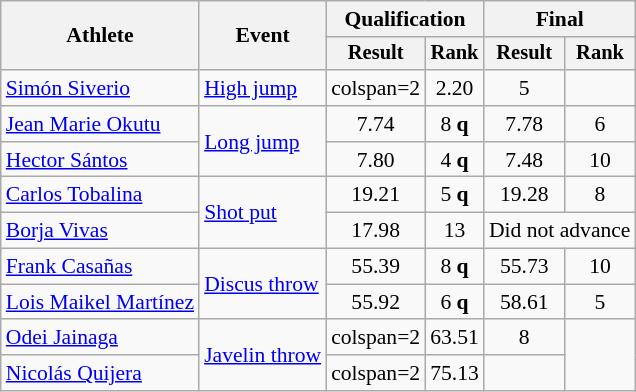<table class=wikitable style="font-size:90%">
<tr>
<th rowspan="2">Athlete</th>
<th rowspan="2">Event</th>
<th colspan="2">Qualification</th>
<th colspan="2">Final</th>
</tr>
<tr style="font-size:95%">
<th>Result</th>
<th>Rank</th>
<th>Result</th>
<th>Rank</th>
</tr>
<tr align=center>
<td align=left><a href='#'>Simón Siverio</a></td>
<td align=left><a href='#'>High jump</a></td>
<td>colspan=2 </td>
<td>2.20</td>
<td>5</td>
</tr>
<tr align=center>
<td align=left><a href='#'>Jean Marie Okutu</a></td>
<td align=left rowspan=2><a href='#'>Long jump</a></td>
<td>7.74</td>
<td>8 <strong>q</strong></td>
<td>7.78</td>
<td>6</td>
</tr>
<tr align=center>
<td align=left><a href='#'>Hector Sántos</a></td>
<td>7.80</td>
<td>4 <strong>q</strong></td>
<td>7.48</td>
<td>10</td>
</tr>
<tr align=center>
<td align=left><a href='#'>Carlos Tobalina</a></td>
<td align=left rowspan=2><a href='#'>Shot put</a></td>
<td>19.21</td>
<td>5 <strong>q</strong></td>
<td>19.28</td>
<td>8</td>
</tr>
<tr align=center>
<td align=left><a href='#'>Borja Vivas</a></td>
<td>17.98</td>
<td>13</td>
<td colspan=2>Did not advance</td>
</tr>
<tr align=center>
<td align=left><a href='#'>Frank Casañas</a></td>
<td align=left rowspan=2><a href='#'>Discus throw</a></td>
<td>55.39</td>
<td>8 <strong>q</strong></td>
<td>55.73</td>
<td>10</td>
</tr>
<tr align=center>
<td align=left><a href='#'>Lois Maikel Martínez</a></td>
<td>55.92</td>
<td>6 <strong>q</strong></td>
<td>58.61</td>
<td>5</td>
</tr>
<tr align=center>
<td align=left><a href='#'>Odei Jainaga</a></td>
<td align=left rowspan=2><a href='#'>Javelin throw</a></td>
<td>colspan=2 </td>
<td>63.51</td>
<td>8</td>
</tr>
<tr align=center>
<td align=left><a href='#'>Nicolás Quijera</a></td>
<td>colspan=2 </td>
<td>75.13</td>
<td></td>
</tr>
</table>
